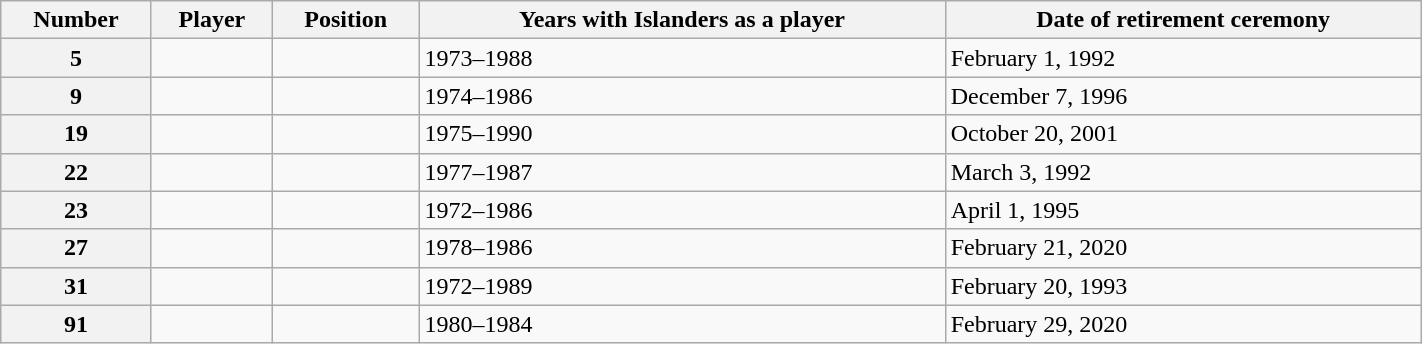<table class="wikitable sortable" width="75%">
<tr>
<th scope="col">Number</th>
<th scope="col">Player</th>
<th scope="col">Position</th>
<th scope="col">Years with Islanders as a player</th>
<th scope="col">Date of retirement ceremony</th>
</tr>
<tr>
<th scope="row">5</th>
<td></td>
<td></td>
<td>1973–1988</td>
<td>February 1, 1992</td>
</tr>
<tr>
<th scope="row">9</th>
<td></td>
<td></td>
<td>1974–1986</td>
<td>December 7, 1996</td>
</tr>
<tr>
<th scope="row">19</th>
<td></td>
<td></td>
<td>1975–1990</td>
<td>October 20, 2001</td>
</tr>
<tr>
<th scope="row">22</th>
<td></td>
<td></td>
<td>1977–1987</td>
<td>March 3, 1992</td>
</tr>
<tr>
<th scope="row">23</th>
<td></td>
<td></td>
<td>1972–1986</td>
<td>April 1, 1995</td>
</tr>
<tr>
<th scope="row">27</th>
<td></td>
<td></td>
<td>1978–1986</td>
<td>February 21, 2020</td>
</tr>
<tr>
<th scope="row">31</th>
<td></td>
<td></td>
<td>1972–1989</td>
<td>February 20, 1993</td>
</tr>
<tr>
<th scope="row">91</th>
<td></td>
<td></td>
<td>1980–1984</td>
<td>February 29, 2020</td>
</tr>
</table>
